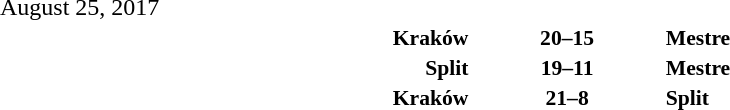<table style="width:100%;" cellspacing="1">
<tr>
<th width=25%></th>
<th width=2%></th>
<th width=6%></th>
<th width=2%></th>
<th width=25%></th>
</tr>
<tr>
<td>August 25, 2017</td>
</tr>
<tr style=font-size:90%>
<td align=right><strong>Kraków </strong></td>
<td></td>
<td align=center><strong>20–15</strong></td>
<td></td>
<td><strong> Mestre</strong></td>
<td></td>
</tr>
<tr style=font-size:90%>
<td align=right><strong>Split </strong></td>
<td></td>
<td align=center><strong>19–11</strong></td>
<td></td>
<td><strong> Mestre</strong></td>
<td></td>
</tr>
<tr style=font-size:90%>
<td align=right><strong>Kraków </strong></td>
<td></td>
<td align=center><strong>21–8</strong></td>
<td></td>
<td><strong> Split</strong></td>
<td></td>
</tr>
</table>
